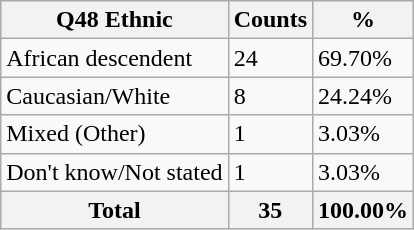<table class="wikitable sortable">
<tr>
<th>Q48 Ethnic</th>
<th>Counts</th>
<th>%</th>
</tr>
<tr>
<td>African descendent</td>
<td>24</td>
<td>69.70%</td>
</tr>
<tr>
<td>Caucasian/White</td>
<td>8</td>
<td>24.24%</td>
</tr>
<tr>
<td>Mixed (Other)</td>
<td>1</td>
<td>3.03%</td>
</tr>
<tr>
<td>Don't know/Not stated</td>
<td>1</td>
<td>3.03%</td>
</tr>
<tr>
<th>Total</th>
<th>35</th>
<th>100.00%</th>
</tr>
</table>
